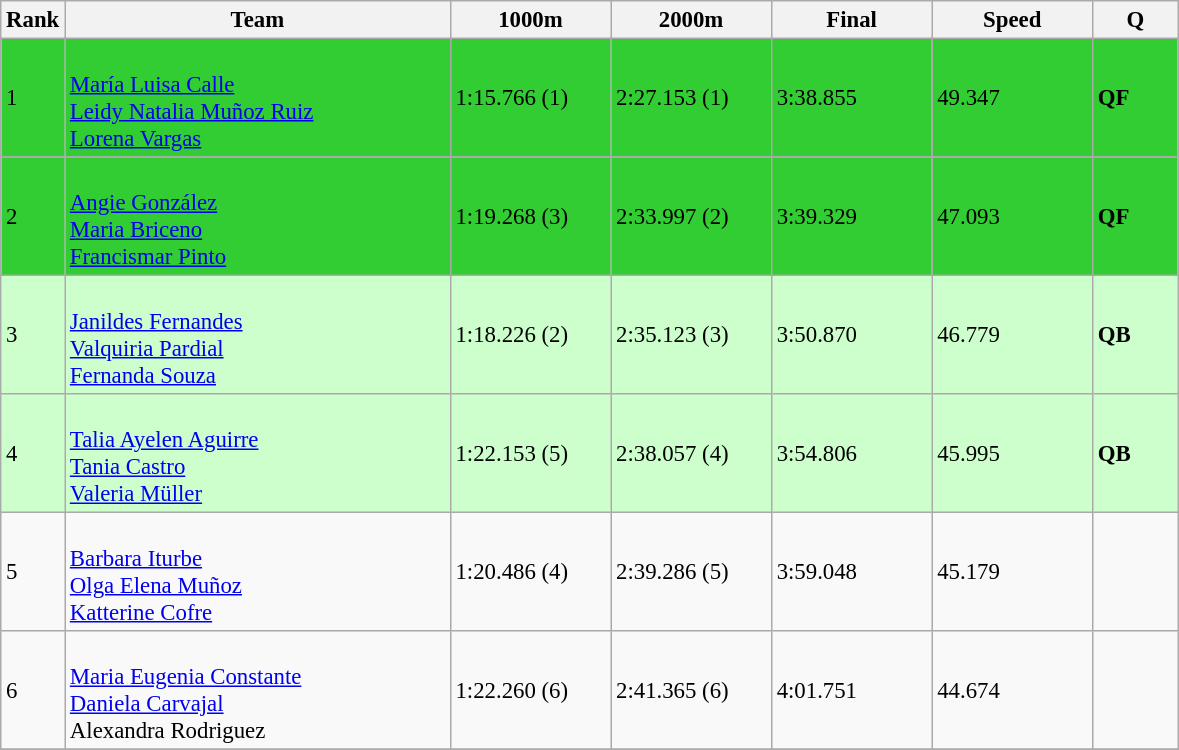<table class="wikitable" style="font-size:95%" style="text-align:center">
<tr>
<th>Rank</th>
<th width=250>Team</th>
<th width=100>1000m</th>
<th width=100>2000m</th>
<th width=100>Final</th>
<th width=100>Speed</th>
<th width=50>Q</th>
</tr>
<tr bgcolor=32cd32>
<td>1</td>
<td align=left><br><a href='#'>María Luisa Calle</a><br><a href='#'>Leidy Natalia Muñoz Ruiz</a><br><a href='#'>Lorena Vargas</a></td>
<td>1:15.766 (1)</td>
<td>2:27.153 (1)</td>
<td>3:38.855</td>
<td>49.347</td>
<td><strong>QF</strong></td>
</tr>
<tr bgcolor=32cd32>
<td>2</td>
<td align=left><br><a href='#'>Angie González</a><br><a href='#'>Maria Briceno</a><br><a href='#'>Francismar Pinto</a></td>
<td>1:19.268 (3)</td>
<td>2:33.997 (2)</td>
<td>3:39.329</td>
<td>47.093</td>
<td><strong>QF</strong></td>
</tr>
<tr bgcolor=ccffcc>
<td>3</td>
<td align=left><br><a href='#'>Janildes Fernandes</a><br><a href='#'>Valquiria Pardial</a><br><a href='#'>Fernanda Souza</a></td>
<td>1:18.226 (2)</td>
<td>2:35.123 (3)</td>
<td>3:50.870</td>
<td>46.779</td>
<td><strong>QB</strong></td>
</tr>
<tr bgcolor=ccffcc>
<td>4</td>
<td align=left><br><a href='#'>Talia Ayelen Aguirre</a><br><a href='#'>Tania Castro</a><br><a href='#'>Valeria Müller</a></td>
<td>1:22.153 (5)</td>
<td>2:38.057 (4)</td>
<td>3:54.806</td>
<td>45.995</td>
<td><strong>QB</strong></td>
</tr>
<tr>
<td>5</td>
<td align=left><br><a href='#'>Barbara Iturbe</a><br><a href='#'>Olga Elena Muñoz</a><br><a href='#'>Katterine Cofre</a></td>
<td>1:20.486 (4)</td>
<td>2:39.286 (5)</td>
<td>3:59.048</td>
<td>45.179</td>
<td></td>
</tr>
<tr>
<td>6</td>
<td align=left><br><a href='#'>Maria Eugenia Constante</a><br><a href='#'>Daniela Carvajal</a><br>Alexandra Rodriguez</td>
<td>1:22.260 (6)</td>
<td>2:41.365 (6)</td>
<td>4:01.751</td>
<td>44.674</td>
<td></td>
</tr>
<tr>
</tr>
</table>
